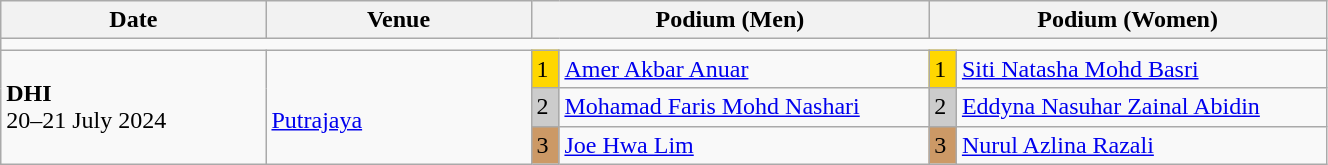<table class="wikitable" width=70%>
<tr>
<th>Date</th>
<th width=20%>Venue</th>
<th colspan=2 width=30%>Podium (Men)</th>
<th colspan=2 width=30%>Podium (Women)</th>
</tr>
<tr>
<td colspan=6></td>
</tr>
<tr>
<td rowspan=3><strong>DHI</strong> <br> 20–21 July 2024</td>
<td rowspan=3><br><a href='#'>Putrajaya</a></td>
<td bgcolor=FFD700>1</td>
<td><a href='#'>Amer Akbar Anuar</a></td>
<td bgcolor=FFD700>1</td>
<td><a href='#'>Siti Natasha Mohd Basri</a></td>
</tr>
<tr>
<td bgcolor=CCCCCC>2</td>
<td><a href='#'>Mohamad Faris Mohd Nashari</a></td>
<td bgcolor=CCCCCC>2</td>
<td><a href='#'>Eddyna Nasuhar Zainal Abidin</a></td>
</tr>
<tr>
<td bgcolor=CC9966>3</td>
<td><a href='#'>Joe Hwa Lim</a></td>
<td bgcolor=CC9966>3</td>
<td><a href='#'>Nurul Azlina Razali</a></td>
</tr>
</table>
